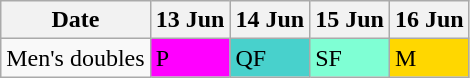<table class="wikitable olympic-schedule Badminton">
<tr>
<th>Date</th>
<th colspan="2">13 Jun</th>
<th>14 Jun</th>
<th>15 Jun</th>
<th>16 Jun</th>
</tr>
<tr>
<td class="event">Men's doubles</td>
<td colspan="2" bgcolor="#FF00FF" class="prelims">P</td>
<td bgcolor="#48D1CC" class="quarterfinals">QF</td>
<td bgcolor="#7FFFD4" class="semifinals">SF</td>
<td bgcolor="gold" class="finals">M</td>
</tr>
</table>
